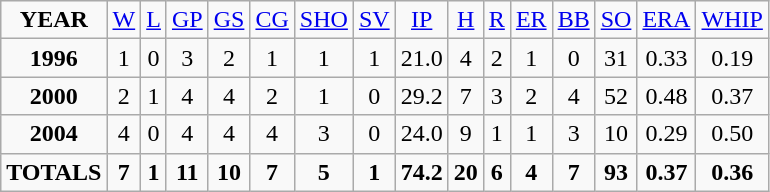<table class="wikitable" style="text-align:center;">
<tr>
<td><strong>YEAR</strong></td>
<td><a href='#'>W</a></td>
<td><a href='#'>L</a></td>
<td><a href='#'>GP</a></td>
<td><a href='#'>GS</a></td>
<td><a href='#'>CG</a></td>
<td><a href='#'>SHO</a></td>
<td><a href='#'>SV</a></td>
<td><a href='#'>IP</a></td>
<td><a href='#'>H</a></td>
<td><a href='#'>R</a></td>
<td><a href='#'>ER</a></td>
<td><a href='#'>BB</a></td>
<td><a href='#'>SO</a></td>
<td><a href='#'>ERA</a></td>
<td><a href='#'>WHIP</a></td>
</tr>
<tr>
<td><strong>1996</strong></td>
<td>1</td>
<td>0</td>
<td>3</td>
<td>2</td>
<td>1</td>
<td>1</td>
<td>1</td>
<td>21.0</td>
<td>4</td>
<td>2</td>
<td>1</td>
<td>0</td>
<td>31</td>
<td>0.33</td>
<td>0.19</td>
</tr>
<tr>
<td><strong>2000</strong></td>
<td>2</td>
<td>1</td>
<td>4</td>
<td>4</td>
<td>2</td>
<td>1</td>
<td>0</td>
<td>29.2</td>
<td>7</td>
<td>3</td>
<td>2</td>
<td>4</td>
<td>52</td>
<td>0.48</td>
<td>0.37</td>
</tr>
<tr>
<td><strong>2004</strong></td>
<td>4</td>
<td>0</td>
<td>4</td>
<td>4</td>
<td>4</td>
<td>3</td>
<td>0</td>
<td>24.0</td>
<td>9</td>
<td>1</td>
<td>1</td>
<td>3</td>
<td>10</td>
<td>0.29</td>
<td>0.50</td>
</tr>
<tr>
<td><strong>TOTALS</strong></td>
<td><strong>7</strong></td>
<td><strong>1</strong></td>
<td><strong>11</strong></td>
<td><strong>10</strong></td>
<td><strong>7</strong></td>
<td><strong>5</strong></td>
<td><strong>1</strong></td>
<td><strong>74.2</strong></td>
<td><strong>20</strong></td>
<td><strong>6</strong></td>
<td><strong>4</strong></td>
<td><strong>7</strong></td>
<td><strong>93</strong></td>
<td><strong>0.37</strong></td>
<td><strong>0.36</strong></td>
</tr>
</table>
